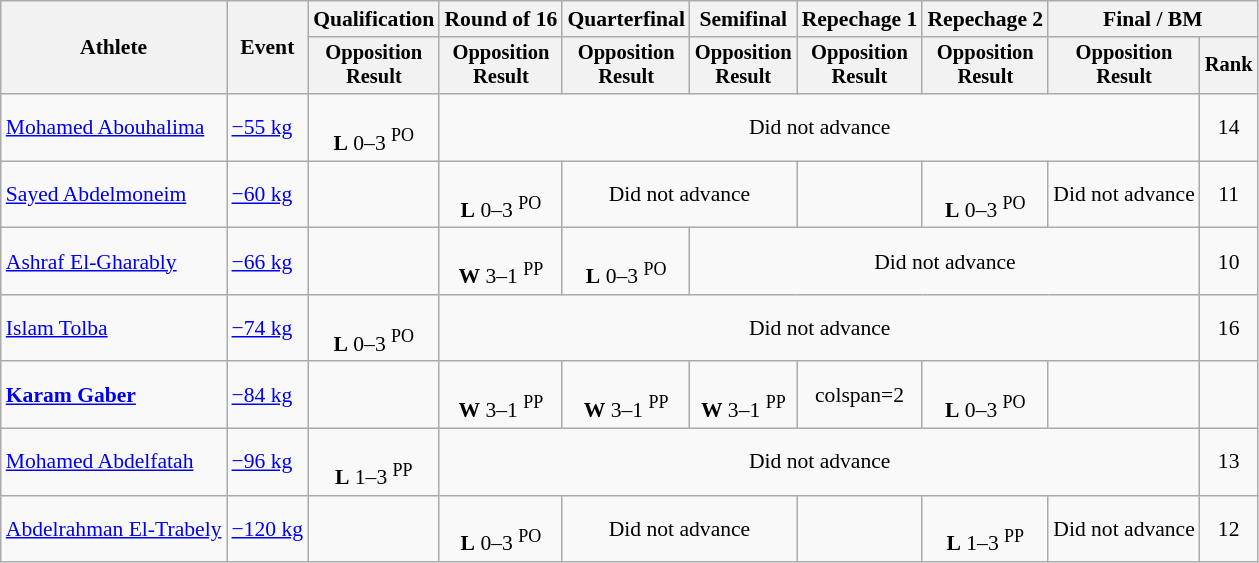<table class="wikitable" style="font-size:90%">
<tr>
<th scope="col" rowspan=2>Athlete</th>
<th scope="col" rowspan=2>Event</th>
<th scope="col">Qualification</th>
<th scope="col">Round of 16</th>
<th scope="col">Quarterfinal</th>
<th scope="col">Semifinal</th>
<th scope="col">Repechage 1</th>
<th scope="col">Repechage 2</th>
<th scope="col" colspan=2>Final / BM</th>
</tr>
<tr style="font-size: 95%">
<th scope="col">Opposition<br>Result</th>
<th scope="col">Opposition<br>Result</th>
<th scope="col">Opposition<br>Result</th>
<th scope="col">Opposition<br>Result</th>
<th scope="col">Opposition<br>Result</th>
<th scope="col">Opposition<br>Result</th>
<th scope="col">Opposition<br>Result</th>
<th scope="col">Rank</th>
</tr>
<tr align=center>
<td align=left><a href='#'>Mohamed Abouhalima</a></td>
<td align=left><a href='#'>−55 kg</a></td>
<td><br><strong>L</strong> 0–3 <sup>PO</sup></td>
<td colspan=6>Did not advance</td>
<td>14</td>
</tr>
<tr align=center>
<td align=left><a href='#'>Sayed Abdelmoneim</a></td>
<td align=left><a href='#'>−60 kg</a></td>
<td></td>
<td><br><strong>L</strong> 0–3 <sup>PO</sup></td>
<td colspan=2>Did not advance</td>
<td></td>
<td><br><strong>L</strong> 0–3 <sup>PO</sup></td>
<td>Did not advance</td>
<td>11</td>
</tr>
<tr align=center>
<td align=left><a href='#'>Ashraf El-Gharably</a></td>
<td align=left><a href='#'>−66 kg</a></td>
<td></td>
<td><br><strong>W</strong> 3–1 <sup>PP</sup></td>
<td><br><strong>L</strong> 0–3 <sup>PO</sup></td>
<td colspan=4>Did not advance</td>
<td>10</td>
</tr>
<tr align=center>
<td align=left><a href='#'>Islam Tolba</a></td>
<td align=left><a href='#'>−74 kg</a></td>
<td><br><strong>L</strong> 0–3 <sup>PO</sup></td>
<td colspan=6>Did not advance</td>
<td>16</td>
</tr>
<tr align=center>
<td align=left><strong><a href='#'>Karam Gaber</a></strong></td>
<td align=left><a href='#'>−84 kg</a></td>
<td></td>
<td><br><strong>W</strong> 3–1 <sup>PP</sup></td>
<td><br><strong>W</strong> 3–1 <sup>PP</sup></td>
<td><br><strong>W</strong> 3–1 <sup>PP</sup></td>
<td>colspan=2 </td>
<td><br><strong>L</strong> 0–3 <sup>PO</sup></td>
<td></td>
</tr>
<tr align=center>
<td align=left><a href='#'>Mohamed Abdelfatah</a></td>
<td align=left><a href='#'>−96 kg</a></td>
<td><br><strong>L</strong> 1–3 <sup>PP</sup></td>
<td colspan=6>Did not advance</td>
<td>13</td>
</tr>
<tr align=center>
<td align=left><a href='#'>Abdelrahman El-Trabely</a></td>
<td align=left><a href='#'>−120 kg</a></td>
<td></td>
<td><br><strong>L</strong> 0–3 <sup>PO</sup></td>
<td colspan=2>Did not advance</td>
<td></td>
<td><br><strong>L</strong> 1–3 <sup>PP</sup></td>
<td>Did not advance</td>
<td>12</td>
</tr>
</table>
